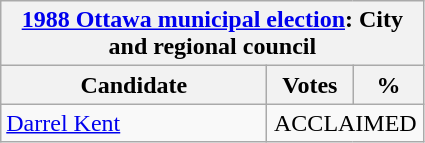<table class="wikitable">
<tr>
<th colspan="3"><a href='#'>1988 Ottawa municipal election</a>: City and regional council</th>
</tr>
<tr>
<th style="width: 170px">Candidate</th>
<th style="width: 50px">Votes</th>
<th style="width: 40px">%</th>
</tr>
<tr>
<td><a href='#'>Darrel Kent</a></td>
<td colspan="2" align="center">ACCLAIMED</td>
</tr>
</table>
